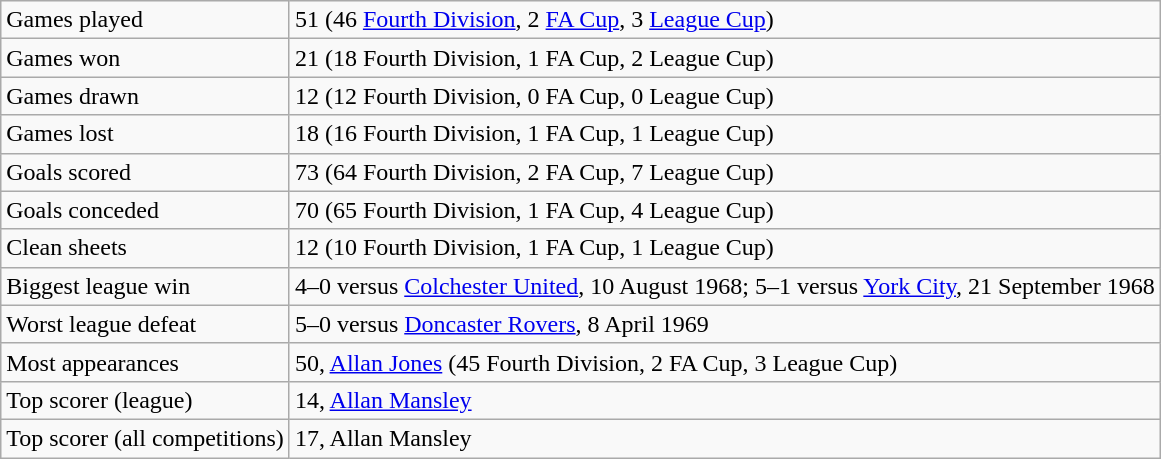<table class="wikitable">
<tr>
<td>Games played</td>
<td>51 (46 <a href='#'>Fourth Division</a>, 2 <a href='#'>FA Cup</a>, 3 <a href='#'>League Cup</a>)</td>
</tr>
<tr>
<td>Games won</td>
<td>21 (18 Fourth Division, 1 FA Cup, 2 League Cup)</td>
</tr>
<tr>
<td>Games drawn</td>
<td>12 (12 Fourth Division, 0 FA Cup, 0 League Cup)</td>
</tr>
<tr>
<td>Games lost</td>
<td>18 (16 Fourth Division, 1 FA Cup, 1 League Cup)</td>
</tr>
<tr>
<td>Goals scored</td>
<td>73 (64 Fourth Division, 2 FA Cup, 7 League Cup)</td>
</tr>
<tr>
<td>Goals conceded</td>
<td>70 (65 Fourth Division, 1 FA Cup, 4 League Cup)</td>
</tr>
<tr>
<td>Clean sheets</td>
<td>12 (10 Fourth Division, 1 FA Cup, 1 League Cup)</td>
</tr>
<tr>
<td>Biggest league win</td>
<td>4–0 versus <a href='#'>Colchester United</a>, 10 August 1968; 5–1 versus <a href='#'>York City</a>, 21 September 1968</td>
</tr>
<tr>
<td>Worst league defeat</td>
<td>5–0 versus <a href='#'>Doncaster Rovers</a>, 8 April 1969</td>
</tr>
<tr>
<td>Most appearances</td>
<td>50, <a href='#'>Allan Jones</a> (45 Fourth Division, 2 FA Cup, 3 League Cup)</td>
</tr>
<tr>
<td>Top scorer (league)</td>
<td>14, <a href='#'>Allan Mansley</a></td>
</tr>
<tr>
<td>Top scorer (all competitions)</td>
<td>17, Allan Mansley</td>
</tr>
</table>
